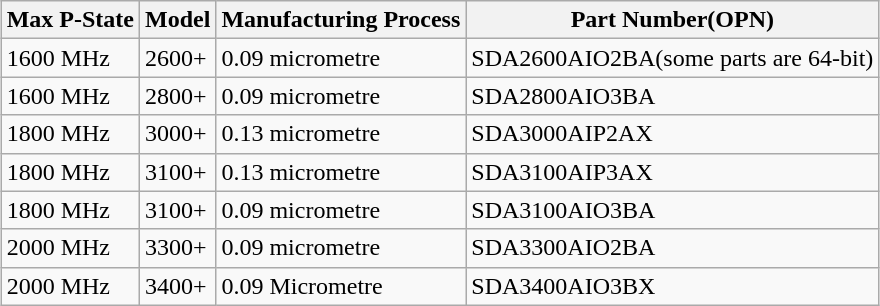<table class="wikitable" style="margin: 1em auto 1em auto">
<tr>
<th>Max P-State</th>
<th>Model</th>
<th>Manufacturing Process</th>
<th>Part Number(OPN)</th>
</tr>
<tr>
<td>1600 MHz</td>
<td>2600+</td>
<td>0.09 micrometre</td>
<td>SDA2600AIO2BA(some parts are 64-bit)</td>
</tr>
<tr>
<td>1600 MHz</td>
<td>2800+</td>
<td>0.09 micrometre</td>
<td>SDA2800AIO3BA</td>
</tr>
<tr>
<td>1800 MHz</td>
<td>3000+</td>
<td>0.13 micrometre</td>
<td>SDA3000AIP2AX</td>
</tr>
<tr>
<td>1800 MHz</td>
<td>3100+</td>
<td>0.13 micrometre</td>
<td>SDA3100AIP3AX</td>
</tr>
<tr>
<td>1800 MHz</td>
<td>3100+</td>
<td>0.09 micrometre</td>
<td>SDA3100AIO3BA</td>
</tr>
<tr>
<td>2000 MHz</td>
<td>3300+</td>
<td>0.09 micrometre</td>
<td>SDA3300AIO2BA</td>
</tr>
<tr>
<td>2000 MHz</td>
<td>3400+</td>
<td>0.09 Micrometre</td>
<td>SDA3400AIO3BX</td>
</tr>
</table>
